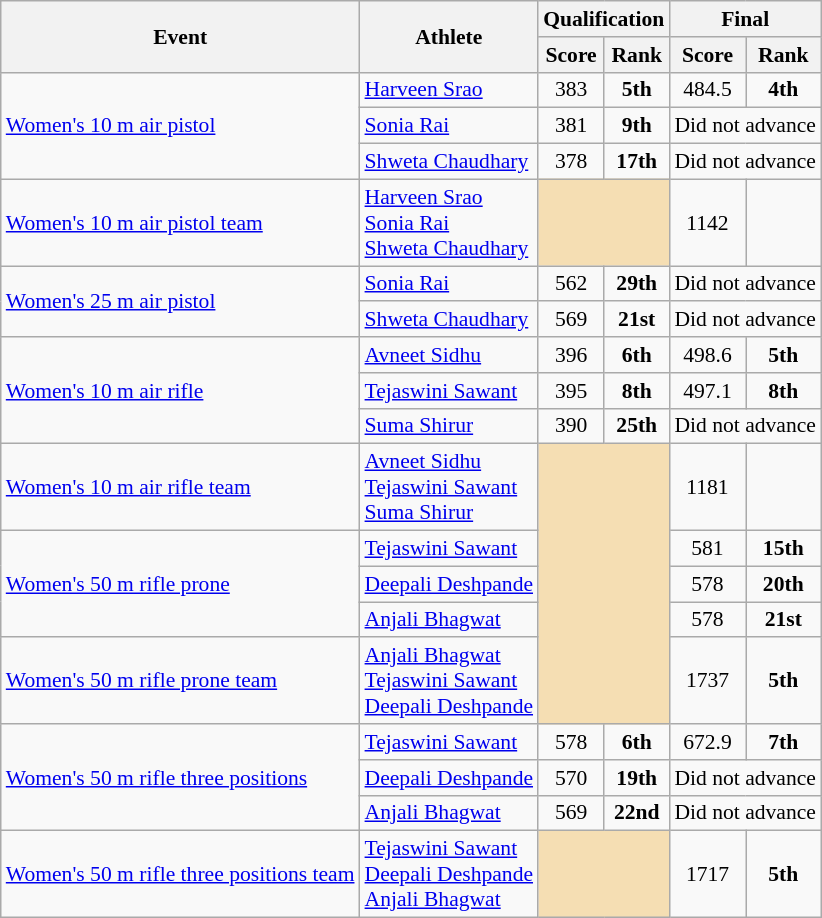<table class="wikitable" style="font-size:90%">
<tr>
<th rowspan="2">Event</th>
<th rowspan="2">Athlete</th>
<th colspan="2">Qualification</th>
<th colspan="2">Final</th>
</tr>
<tr>
<th>Score</th>
<th>Rank</th>
<th>Score</th>
<th>Rank</th>
</tr>
<tr>
<td rowspan=3><a href='#'>Women's 10 m air pistol</a></td>
<td><a href='#'>Harveen Srao</a></td>
<td align=center>383</td>
<td align=center><strong>5th</strong></td>
<td align=center>484.5</td>
<td align=center><strong>4th</strong></td>
</tr>
<tr>
<td><a href='#'>Sonia Rai</a></td>
<td align=center>381</td>
<td align=center><strong>9th</strong></td>
<td align=center colspan=2>Did not advance</td>
</tr>
<tr>
<td><a href='#'>Shweta Chaudhary</a></td>
<td align=center>378</td>
<td align=center><strong>17th</strong></td>
<td align=center colspan=2>Did not advance</td>
</tr>
<tr>
<td><a href='#'>Women's 10 m air pistol team</a></td>
<td><a href='#'>Harveen Srao</a><br><a href='#'>Sonia Rai</a><br><a href='#'>Shweta Chaudhary</a></td>
<td colspan=2 bgcolor=wheat></td>
<td align=center>1142</td>
<td align=center></td>
</tr>
<tr>
<td rowspan=2><a href='#'>Women's 25 m air pistol</a></td>
<td><a href='#'>Sonia Rai</a></td>
<td align=center>562</td>
<td align=center><strong>29th</strong></td>
<td align=center colspan=2>Did not advance</td>
</tr>
<tr>
<td><a href='#'>Shweta Chaudhary</a></td>
<td align=center>569</td>
<td align=center><strong>21st</strong></td>
<td align=center colspan=2>Did not advance</td>
</tr>
<tr>
<td rowspan=3><a href='#'>Women's 10 m air rifle</a></td>
<td><a href='#'>Avneet Sidhu</a></td>
<td align=center>396</td>
<td align=center><strong>6th</strong></td>
<td align=center>498.6</td>
<td align=center><strong>5th</strong></td>
</tr>
<tr>
<td><a href='#'>Tejaswini Sawant</a></td>
<td align=center>395</td>
<td align=center><strong>8th</strong></td>
<td align=center>497.1</td>
<td align=center><strong>8th</strong></td>
</tr>
<tr>
<td><a href='#'>Suma Shirur</a></td>
<td align=center>390</td>
<td align=center><strong>25th</strong></td>
<td align=center colspan=2>Did not advance</td>
</tr>
<tr>
<td><a href='#'>Women's 10 m air rifle team</a></td>
<td><a href='#'>Avneet Sidhu</a><br><a href='#'>Tejaswini Sawant</a><br><a href='#'>Suma Shirur</a></td>
<td colspan=2 bgcolor=wheat rowspan=5></td>
<td align=center>1181</td>
<td align=center></td>
</tr>
<tr>
<td rowspan=3><a href='#'>Women's 50 m rifle prone</a></td>
<td><a href='#'>Tejaswini Sawant</a></td>
<td align=center>581</td>
<td align=center><strong>15th</strong></td>
</tr>
<tr>
<td><a href='#'>Deepali Deshpande</a></td>
<td align=center>578</td>
<td align=center><strong>20th</strong></td>
</tr>
<tr>
<td><a href='#'>Anjali Bhagwat</a></td>
<td align=center>578</td>
<td align=center><strong>21st</strong></td>
</tr>
<tr>
<td><a href='#'>Women's 50 m rifle prone team</a></td>
<td><a href='#'>Anjali Bhagwat</a><br><a href='#'>Tejaswini Sawant</a><br><a href='#'>Deepali Deshpande</a></td>
<td align=center>1737</td>
<td align=center><strong>5th</strong></td>
</tr>
<tr>
<td rowspan=3><a href='#'>Women's 50 m rifle three positions</a></td>
<td><a href='#'>Tejaswini Sawant</a></td>
<td align=center>578</td>
<td align=center><strong>6th</strong></td>
<td align=center>672.9</td>
<td align=center><strong>7th</strong></td>
</tr>
<tr>
<td><a href='#'>Deepali Deshpande</a></td>
<td align=center>570</td>
<td align=center><strong>19th</strong></td>
<td align=center colspan=2>Did not advance</td>
</tr>
<tr>
<td><a href='#'>Anjali Bhagwat</a></td>
<td align=center>569</td>
<td align=center><strong>22nd</strong></td>
<td align=center colspan=2>Did not advance</td>
</tr>
<tr>
<td><a href='#'>Women's 50 m rifle three positions team</a></td>
<td><a href='#'>Tejaswini Sawant</a><br><a href='#'>Deepali Deshpande</a><br><a href='#'>Anjali Bhagwat</a></td>
<td colspan=2 bgcolor=wheat></td>
<td align=center>1717</td>
<td align=center><strong>5th</strong></td>
</tr>
</table>
